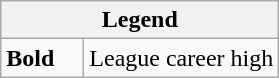<table class="wikitable">
<tr>
<th colspan="2">Legend</th>
</tr>
<tr>
<td style="width:3em;"><strong>Bold</strong></td>
<td>League career high</td>
</tr>
</table>
